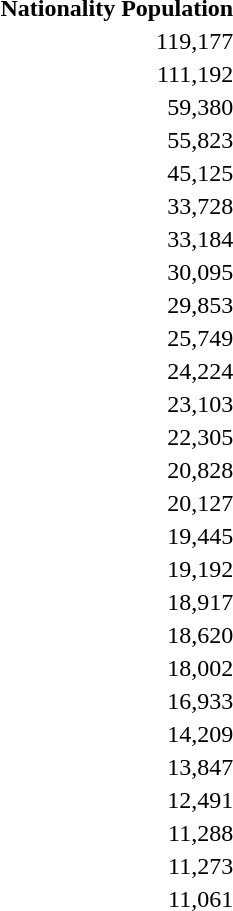<table class="table collapsible collapsed" style="float:left;">
<tr>
<th>Nationality</th>
<th>Population</th>
</tr>
<tr>
<td></td>
<td align="right">119,177</td>
</tr>
<tr>
<td></td>
<td align="right">111,192</td>
</tr>
<tr>
<td></td>
<td align = "right">59,380</td>
</tr>
<tr>
<td></td>
<td align = "right">55,823</td>
</tr>
<tr>
<td></td>
<td align = "right">45,125</td>
</tr>
<tr>
<td></td>
<td align = "right">33,728</td>
</tr>
<tr>
<td></td>
<td align = "right">33,184</td>
</tr>
<tr>
<td></td>
<td align = "right">30,095</td>
</tr>
<tr>
<td></td>
<td align = "right">29,853</td>
</tr>
<tr>
<td></td>
<td align = "right">25,749</td>
</tr>
<tr>
<td></td>
<td align = "right">24,224</td>
</tr>
<tr>
<td></td>
<td align = "right">23,103</td>
</tr>
<tr>
<td></td>
<td align = "right">22,305</td>
</tr>
<tr>
<td></td>
<td align = "right">20,828</td>
</tr>
<tr>
<td></td>
<td align = "right">20,127</td>
</tr>
<tr>
<td></td>
<td align = "right">19,445</td>
</tr>
<tr>
<td></td>
<td align = "right">19,192</td>
</tr>
<tr>
<td></td>
<td align = "right">18,917</td>
</tr>
<tr>
<td></td>
<td align = "right">18,620</td>
</tr>
<tr>
<td></td>
<td align = "right">18,002</td>
</tr>
<tr>
<td></td>
<td align = "right">16,933</td>
</tr>
<tr>
<td></td>
<td align = "right">14,209</td>
</tr>
<tr>
<td></td>
<td align = "right">13,847</td>
</tr>
<tr>
<td></td>
<td align = "right">12,491</td>
</tr>
<tr>
<td></td>
<td align = "right">11,288</td>
</tr>
<tr>
<td></td>
<td align = "right">11,273</td>
</tr>
<tr>
<td></td>
<td align = "right">11,061</td>
</tr>
<tr>
</tr>
</table>
